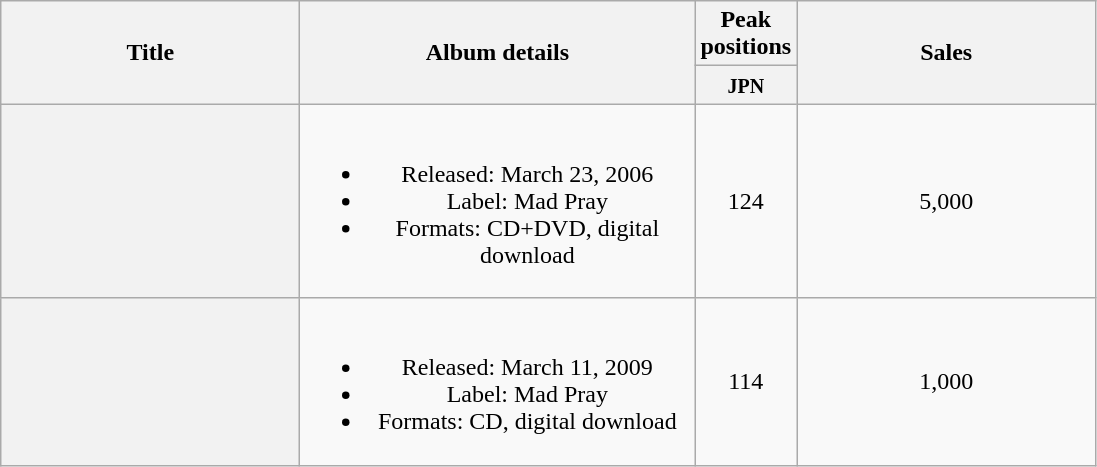<table class="wikitable plainrowheaders" style="text-align:center;">
<tr>
<th style="width:12em;" rowspan="2">Title</th>
<th style="width:16em;" rowspan="2">Album details</th>
<th>Peak positions</th>
<th style="width:12em;" rowspan="2">Sales</th>
</tr>
<tr>
<th style="width:2.5em;"><small>JPN</small><br></th>
</tr>
<tr>
<th scope="row"><em></em></th>
<td><br><ul><li>Released: March 23, 2006</li><li>Label: Mad Pray</li><li>Formats: CD+DVD, digital download</li></ul></td>
<td>124</td>
<td>5,000</td>
</tr>
<tr>
<th scope="row"><em></em></th>
<td><br><ul><li>Released: March 11, 2009</li><li>Label: Mad Pray</li><li>Formats: CD, digital download</li></ul></td>
<td>114</td>
<td>1,000</td>
</tr>
</table>
